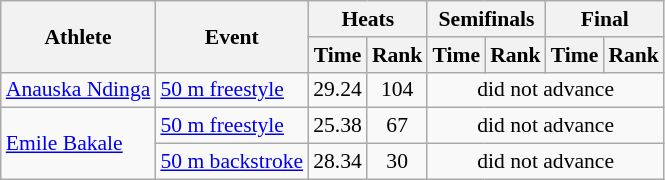<table class=wikitable style="font-size:90%">
<tr>
<th rowspan="2">Athlete</th>
<th rowspan="2">Event</th>
<th colspan="2">Heats</th>
<th colspan="2">Semifinals</th>
<th colspan="2">Final</th>
</tr>
<tr>
<th>Time</th>
<th>Rank</th>
<th>Time</th>
<th>Rank</th>
<th>Time</th>
<th>Rank</th>
</tr>
<tr>
<td rowspan="1"><a href='#'>Anauska Ndinga</a></td>
<td><a href='#'>50 m freestyle</a></td>
<td align=center>29.24</td>
<td align=center>104</td>
<td align=center colspan=4>did not advance</td>
</tr>
<tr>
<td rowspan="2"><a href='#'>Emile Bakale</a></td>
<td><a href='#'>50 m freestyle</a></td>
<td align=center>25.38</td>
<td align=center>67</td>
<td align=center colspan=4>did not advance</td>
</tr>
<tr>
<td><a href='#'>50 m backstroke</a></td>
<td align=center>28.34</td>
<td align=center>30</td>
<td align=center colspan=4>did not advance</td>
</tr>
</table>
